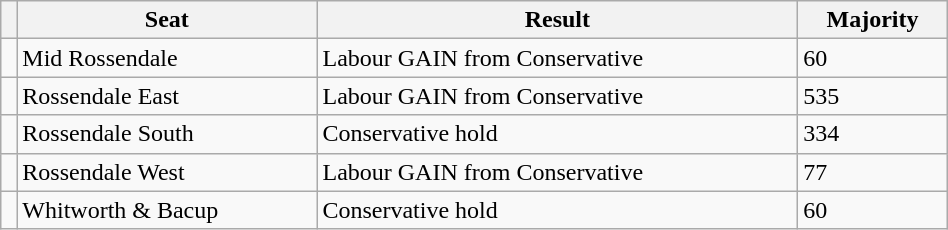<table class="wikitable" style="right; width:50%">
<tr>
<th></th>
<th>Seat</th>
<th>Result</th>
<th>Majority</th>
</tr>
<tr>
<td></td>
<td>Mid Rossendale</td>
<td>Labour GAIN from Conservative</td>
<td>60</td>
</tr>
<tr>
<td></td>
<td>Rossendale East</td>
<td>Labour GAIN from Conservative</td>
<td>535</td>
</tr>
<tr>
<td></td>
<td>Rossendale South</td>
<td>Conservative hold</td>
<td>334</td>
</tr>
<tr>
<td></td>
<td>Rossendale West</td>
<td>Labour GAIN from Conservative</td>
<td>77</td>
</tr>
<tr>
<td></td>
<td>Whitworth & Bacup</td>
<td>Conservative hold</td>
<td>60</td>
</tr>
</table>
